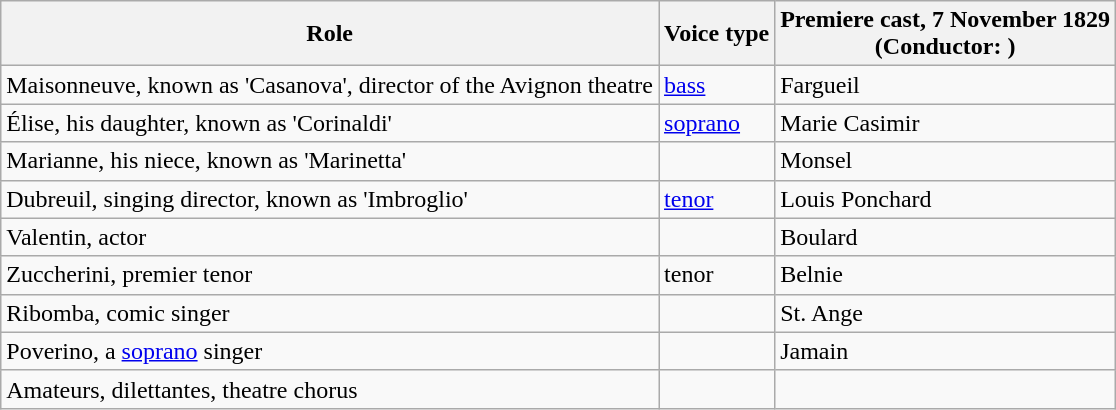<table class="wikitable">
<tr>
<th>Role</th>
<th>Voice type</th>
<th>Premiere cast, 7 November 1829<br>(Conductor: )</th>
</tr>
<tr>
<td>Maisonneuve, known as 'Casanova', director of the Avignon theatre</td>
<td><a href='#'>bass</a></td>
<td>Fargueil</td>
</tr>
<tr>
<td>Élise, his daughter, known as 'Corinaldi'</td>
<td><a href='#'>soprano</a></td>
<td>Marie Casimir</td>
</tr>
<tr>
<td>Marianne, his niece, known as 'Marinetta'</td>
<td></td>
<td>Monsel</td>
</tr>
<tr>
<td>Dubreuil, singing director, known as 'Imbroglio'</td>
<td><a href='#'>tenor</a></td>
<td>Louis Ponchard</td>
</tr>
<tr>
<td>Valentin, actor</td>
<td></td>
<td>Boulard</td>
</tr>
<tr>
<td>Zuccherini, premier tenor</td>
<td>tenor</td>
<td>Belnie</td>
</tr>
<tr>
<td>Ribomba, comic singer</td>
<td></td>
<td>St. Ange</td>
</tr>
<tr>
<td>Poverino, a <a href='#'>soprano</a> singer</td>
<td></td>
<td>Jamain</td>
</tr>
<tr>
<td>Amateurs, dilettantes, theatre chorus</td>
<td></td>
</tr>
</table>
